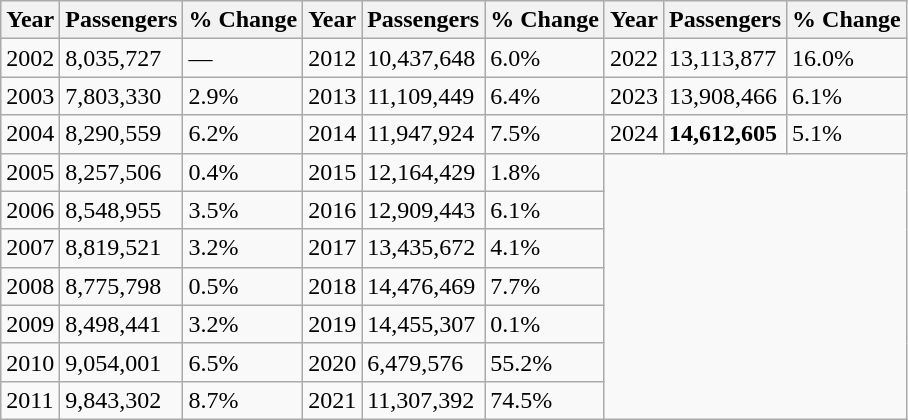<table class="wikitable">
<tr>
<th>Year</th>
<th>Passengers</th>
<th>% Change</th>
<th>Year</th>
<th>Passengers</th>
<th>% Change</th>
<th>Year</th>
<th>Passengers</th>
<th>% Change</th>
</tr>
<tr>
<td>2002</td>
<td>8,035,727</td>
<td>—</td>
<td>2012</td>
<td>10,437,648</td>
<td>6.0%</td>
<td>2022</td>
<td>13,113,877</td>
<td>16.0%</td>
</tr>
<tr>
<td>2003</td>
<td>7,803,330</td>
<td>2.9%</td>
<td>2013</td>
<td>11,109,449</td>
<td>6.4%</td>
<td>2023</td>
<td>13,908,466</td>
<td>6.1%</td>
</tr>
<tr>
<td>2004</td>
<td>8,290,559</td>
<td>6.2%</td>
<td>2014</td>
<td>11,947,924</td>
<td>7.5%</td>
<td>2024</td>
<td><strong>14,612,605</strong></td>
<td>5.1%</td>
</tr>
<tr>
<td>2005</td>
<td>8,257,506</td>
<td>0.4%</td>
<td>2015</td>
<td>12,164,429</td>
<td>1.8%</td>
</tr>
<tr>
<td>2006</td>
<td>8,548,955</td>
<td>3.5%</td>
<td>2016</td>
<td>12,909,443</td>
<td>6.1%</td>
</tr>
<tr>
<td>2007</td>
<td>8,819,521</td>
<td>3.2%</td>
<td>2017</td>
<td>13,435,672</td>
<td>4.1%</td>
</tr>
<tr>
<td>2008</td>
<td>8,775,798</td>
<td>0.5%</td>
<td>2018</td>
<td>14,476,469</td>
<td>7.7%</td>
</tr>
<tr>
<td>2009</td>
<td>8,498,441</td>
<td>3.2%</td>
<td>2019</td>
<td>14,455,307</td>
<td>0.1%</td>
</tr>
<tr>
<td>2010</td>
<td>9,054,001</td>
<td>6.5%</td>
<td>2020</td>
<td>6,479,576</td>
<td>55.2%</td>
</tr>
<tr>
<td>2011</td>
<td>9,843,302</td>
<td>8.7%</td>
<td>2021</td>
<td>11,307,392</td>
<td>74.5%</td>
</tr>
</table>
